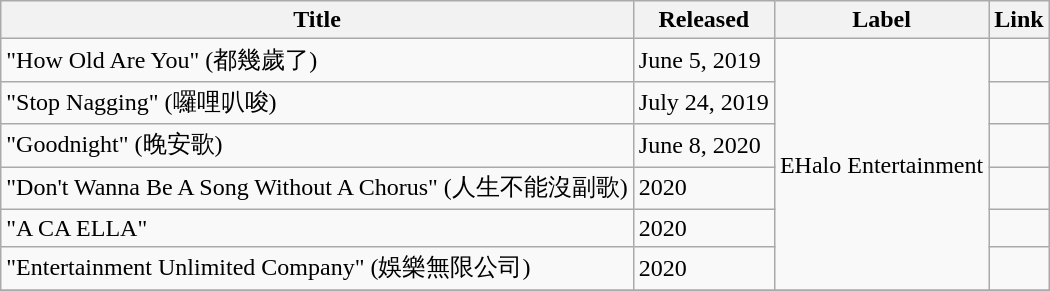<table class="wikitable plainrowheaders">
<tr>
<th scope="col">Title</th>
<th scope="col">Released</th>
<th>Label</th>
<th>Link</th>
</tr>
<tr>
<td>"How Old Are You" (都幾歲了)</td>
<td>June 5, 2019</td>
<td rowspan="6">EHalo Entertainment</td>
<td></td>
</tr>
<tr>
<td>"Stop Nagging" (囉哩叭唆)</td>
<td>July 24, 2019</td>
<td></td>
</tr>
<tr>
<td>"Goodnight" (晚安歌)</td>
<td>June 8, 2020</td>
<td></td>
</tr>
<tr>
<td>"Don't Wanna Be A Song Without A Chorus" (人生不能沒副歌)</td>
<td>2020</td>
<td></td>
</tr>
<tr>
<td>"A CA ELLA"</td>
<td>2020</td>
<td></td>
</tr>
<tr>
<td>"Entertainment Unlimited Company" (娛樂無限公司)</td>
<td>2020</td>
<td></td>
</tr>
<tr>
</tr>
</table>
